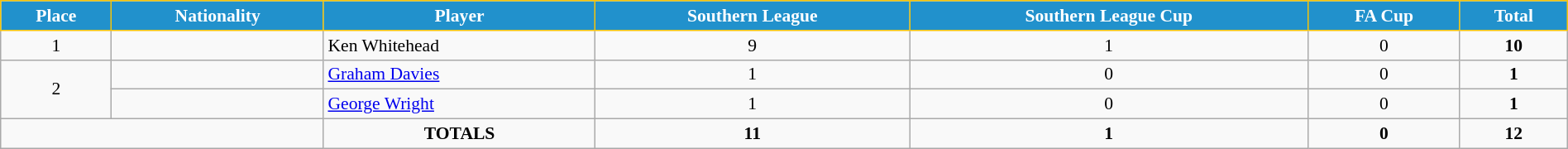<table class="wikitable" style="text-align:center; font-size:90%; width:100%;">
<tr>
<th style="background:#2191CC; color:white; border:1px solid #F7C408; text-align:center;">Place</th>
<th style="background:#2191CC; color:white; border:1px solid #F7C408; text-align:center;">Nationality</th>
<th style="background:#2191CC; color:white; border:1px solid #F7C408; text-align:center;">Player</th>
<th style="background:#2191CC; color:white; border:1px solid #F7C408; text-align:center;">Southern League</th>
<th style="background:#2191CC; color:white; border:1px solid #F7C408; text-align:center;">Southern League Cup</th>
<th style="background:#2191CC; color:white; border:1px solid #F7C408; text-align:center;">FA Cup</th>
<th style="background:#2191CC; color:white; border:1px solid #F7C408; text-align:center;">Total</th>
</tr>
<tr>
<td>1</td>
<td></td>
<td align="left">Ken Whitehead</td>
<td>9</td>
<td>1</td>
<td>0</td>
<td><strong>10</strong></td>
</tr>
<tr>
<td rowspan="2">2</td>
<td></td>
<td align="left"><a href='#'>Graham Davies</a></td>
<td>1</td>
<td>0</td>
<td>0</td>
<td><strong>1</strong></td>
</tr>
<tr>
<td></td>
<td align="left"><a href='#'>George Wright</a></td>
<td>1</td>
<td>0</td>
<td>0</td>
<td><strong>1</strong></td>
</tr>
<tr>
<td colspan="2"></td>
<td><strong>TOTALS</strong></td>
<td><strong>11</strong></td>
<td><strong>1</strong></td>
<td><strong>0</strong></td>
<td><strong>12</strong></td>
</tr>
</table>
